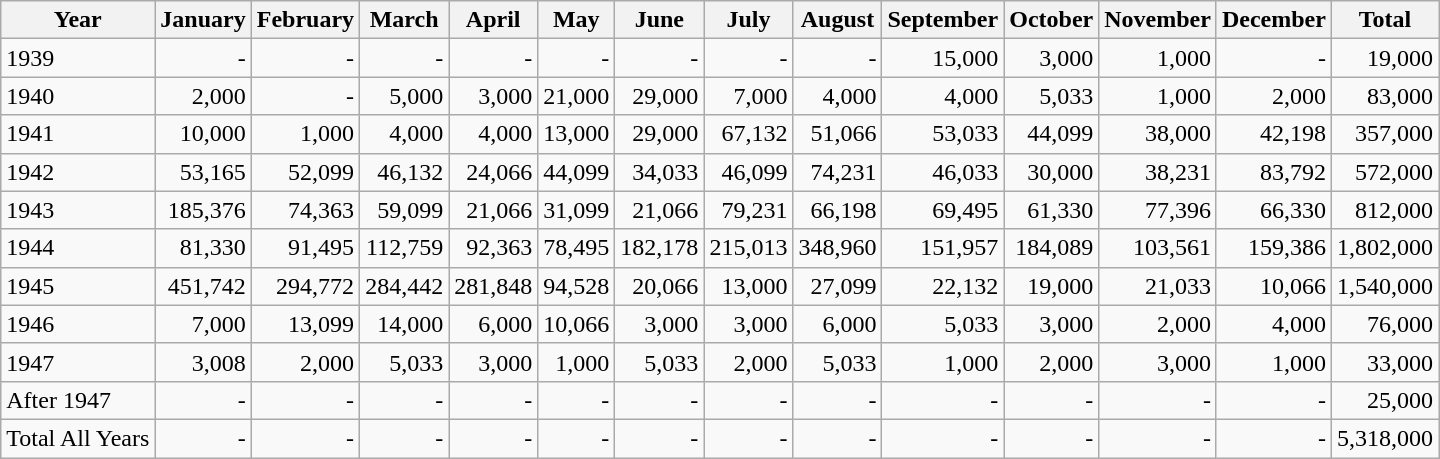<table class="wikitable"  style="text-align: right;" |>
<tr>
<th>Year</th>
<th>January</th>
<th>February</th>
<th>March</th>
<th>April</th>
<th>May</th>
<th>June</th>
<th>July</th>
<th>August</th>
<th>September</th>
<th>October</th>
<th>November</th>
<th>December</th>
<th>Total</th>
</tr>
<tr>
<td style="text-align: left;">1939</td>
<td>-</td>
<td>-</td>
<td>-</td>
<td>-</td>
<td>-</td>
<td>-</td>
<td>-</td>
<td>-</td>
<td>15,000</td>
<td>3,000</td>
<td>1,000</td>
<td>-</td>
<td>19,000</td>
</tr>
<tr>
<td style="text-align: left;">1940</td>
<td>2,000</td>
<td>-</td>
<td>5,000</td>
<td>3,000</td>
<td>21,000</td>
<td>29,000</td>
<td>7,000</td>
<td>4,000</td>
<td>4,000</td>
<td>5,033</td>
<td>1,000</td>
<td>2,000</td>
<td>83,000</td>
</tr>
<tr>
<td style="text-align: left;">1941</td>
<td>10,000</td>
<td>1,000</td>
<td>4,000</td>
<td>4,000</td>
<td>13,000</td>
<td>29,000</td>
<td>67,132</td>
<td>51,066</td>
<td>53,033</td>
<td>44,099</td>
<td>38,000</td>
<td>42,198</td>
<td>357,000</td>
</tr>
<tr>
<td style="text-align: left;">1942</td>
<td>53,165</td>
<td>52,099</td>
<td>46,132</td>
<td>24,066</td>
<td>44,099</td>
<td>34,033</td>
<td>46,099</td>
<td>74,231</td>
<td>46,033</td>
<td>30,000</td>
<td>38,231</td>
<td>83,792</td>
<td>572,000</td>
</tr>
<tr>
<td style="text-align: left;">1943</td>
<td>185,376</td>
<td>74,363</td>
<td>59,099</td>
<td>21,066</td>
<td>31,099</td>
<td>21,066</td>
<td>79,231</td>
<td>66,198</td>
<td>69,495</td>
<td>61,330</td>
<td>77,396</td>
<td>66,330</td>
<td>812,000</td>
</tr>
<tr>
<td style="text-align: left;">1944</td>
<td>81,330</td>
<td>91,495</td>
<td>112,759</td>
<td>92,363</td>
<td>78,495</td>
<td>182,178</td>
<td>215,013</td>
<td>348,960</td>
<td>151,957</td>
<td>184,089</td>
<td>103,561</td>
<td>159,386</td>
<td>1,802,000</td>
</tr>
<tr>
<td style="text-align: left;">1945</td>
<td>451,742</td>
<td>294,772</td>
<td>284,442</td>
<td>281,848</td>
<td>94,528</td>
<td>20,066</td>
<td>13,000</td>
<td>27,099</td>
<td>22,132</td>
<td>19,000</td>
<td>21,033</td>
<td>10,066</td>
<td>1,540,000</td>
</tr>
<tr>
<td style="text-align: left;">1946</td>
<td>7,000</td>
<td>13,099</td>
<td>14,000</td>
<td>6,000</td>
<td>10,066</td>
<td>3,000</td>
<td>3,000</td>
<td>6,000</td>
<td>5,033</td>
<td>3,000</td>
<td>2,000</td>
<td>4,000</td>
<td>76,000</td>
</tr>
<tr>
<td style="text-align: left;">1947</td>
<td>3,008</td>
<td>2,000</td>
<td>5,033</td>
<td>3,000</td>
<td>1,000</td>
<td>5,033</td>
<td>2,000</td>
<td>5,033</td>
<td>1,000</td>
<td>2,000</td>
<td>3,000</td>
<td>1,000</td>
<td>33,000</td>
</tr>
<tr>
<td style="text-align: left;">After 1947</td>
<td>-</td>
<td>-</td>
<td>-</td>
<td>-</td>
<td>-</td>
<td>-</td>
<td>-</td>
<td>-</td>
<td>-</td>
<td>-</td>
<td>-</td>
<td>-</td>
<td>25,000</td>
</tr>
<tr>
<td style="text-align: left;">Total All Years</td>
<td>-</td>
<td>-</td>
<td>-</td>
<td>-</td>
<td>-</td>
<td>-</td>
<td>-</td>
<td>-</td>
<td>-</td>
<td>-</td>
<td>-</td>
<td>-</td>
<td>5,318,000</td>
</tr>
</table>
